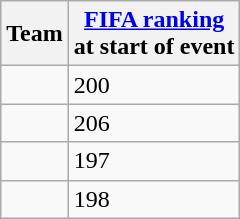<table class="wikitable sortable" style="text-align: left;">
<tr>
<th>Team</th>
<th><a href='#'>FIFA ranking</a><br>at start of event</th>
</tr>
<tr>
<td></td>
<td>200</td>
</tr>
<tr>
<td></td>
<td>206</td>
</tr>
<tr>
<td><strong></strong></td>
<td>197</td>
</tr>
<tr>
<td></td>
<td>198</td>
</tr>
</table>
